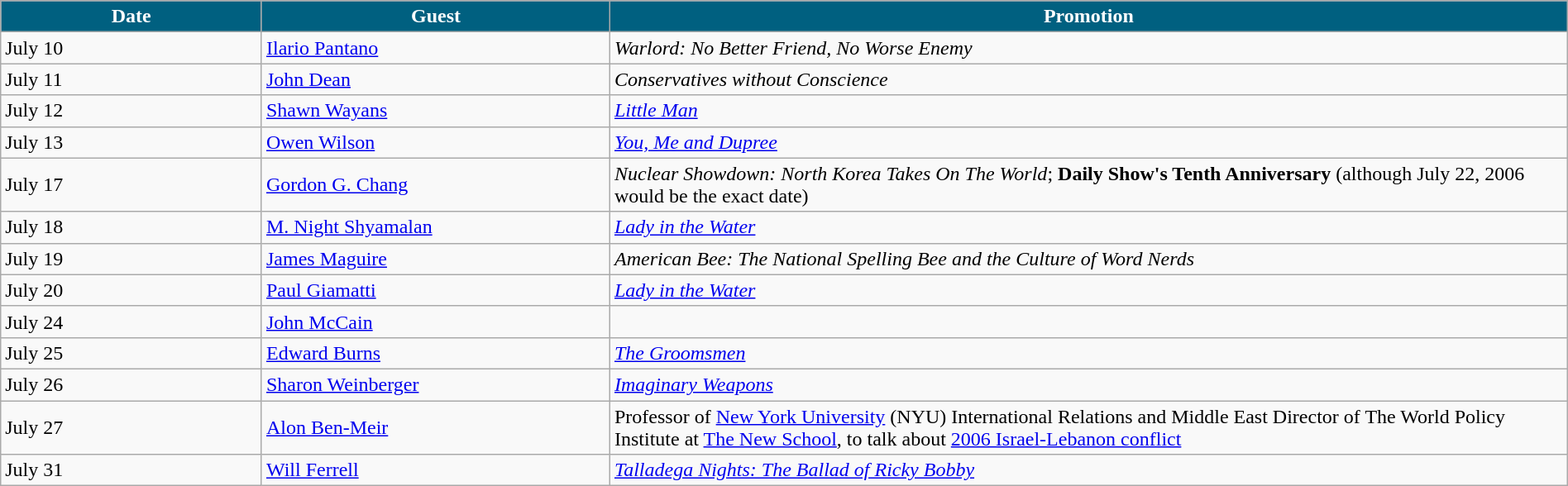<table class="wikitable" width="100%">
<tr bgcolor="#CCCCCC">
<th width="15%" style="background:#006080; color:#FFFFFF">Date</th>
<th width="20%" style="background:#006080; color:#FFFFFF">Guest</th>
<th width="55%" style="background:#006080; color:#FFFFFF">Promotion</th>
</tr>
<tr>
<td>July 10</td>
<td><a href='#'>Ilario Pantano</a></td>
<td><em>Warlord:  No Better Friend, No Worse Enemy</em></td>
</tr>
<tr>
<td>July 11</td>
<td><a href='#'>John Dean</a></td>
<td><em>Conservatives without Conscience</em></td>
</tr>
<tr>
<td>July 12</td>
<td><a href='#'>Shawn Wayans</a></td>
<td><em><a href='#'>Little Man</a></em></td>
</tr>
<tr>
<td>July 13</td>
<td><a href='#'>Owen Wilson</a></td>
<td><em><a href='#'>You, Me and Dupree</a></em></td>
</tr>
<tr>
<td>July 17</td>
<td><a href='#'>Gordon G. Chang</a></td>
<td><em>Nuclear Showdown: North Korea Takes On The World</em>; <strong>Daily Show's Tenth Anniversary</strong> (although July 22, 2006 would be the exact date)</td>
</tr>
<tr>
<td>July 18</td>
<td><a href='#'>M. Night Shyamalan</a></td>
<td><em><a href='#'>Lady in the Water</a></em></td>
</tr>
<tr>
<td>July 19</td>
<td><a href='#'>James Maguire</a></td>
<td><em>American Bee: The National Spelling Bee and the Culture of Word Nerds</em></td>
</tr>
<tr>
<td>July 20</td>
<td><a href='#'>Paul Giamatti</a></td>
<td><em><a href='#'>Lady in the Water</a></em></td>
</tr>
<tr>
<td>July 24</td>
<td><a href='#'>John McCain</a></td>
<td></td>
</tr>
<tr>
<td>July 25</td>
<td><a href='#'>Edward Burns</a></td>
<td><em><a href='#'>The Groomsmen</a></em></td>
</tr>
<tr>
<td>July 26</td>
<td><a href='#'>Sharon Weinberger</a></td>
<td><em><a href='#'>Imaginary Weapons</a></em></td>
</tr>
<tr>
<td>July 27</td>
<td><a href='#'>Alon Ben-Meir</a></td>
<td>Professor of <a href='#'>New York University</a> (NYU) International Relations and Middle East Director of The World Policy Institute at <a href='#'>The New School</a>, to talk about <a href='#'>2006 Israel-Lebanon conflict</a></td>
</tr>
<tr>
<td>July 31</td>
<td><a href='#'>Will Ferrell</a></td>
<td><em><a href='#'>Talladega Nights: The Ballad of Ricky Bobby</a></em></td>
</tr>
</table>
